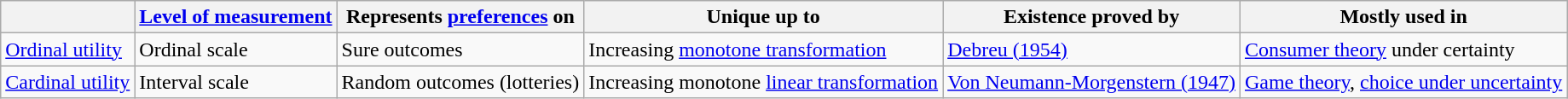<table class="wikitable">
<tr>
<th></th>
<th><a href='#'>Level of measurement</a></th>
<th>Represents <a href='#'>preferences</a> on</th>
<th>Unique up to</th>
<th>Existence proved by</th>
<th>Mostly used in</th>
</tr>
<tr>
<td><a href='#'>Ordinal utility</a></td>
<td>Ordinal scale</td>
<td>Sure outcomes</td>
<td>Increasing <a href='#'>monotone transformation</a></td>
<td><a href='#'>Debreu (1954)</a></td>
<td><a href='#'>Consumer theory</a> under certainty</td>
</tr>
<tr>
<td><a href='#'>Cardinal utility</a></td>
<td>Interval scale</td>
<td>Random outcomes (lotteries)</td>
<td>Increasing monotone <a href='#'>linear transformation</a></td>
<td><a href='#'>Von Neumann-Morgenstern (1947)</a></td>
<td><a href='#'>Game theory</a>, <a href='#'>choice under uncertainty</a></td>
</tr>
</table>
